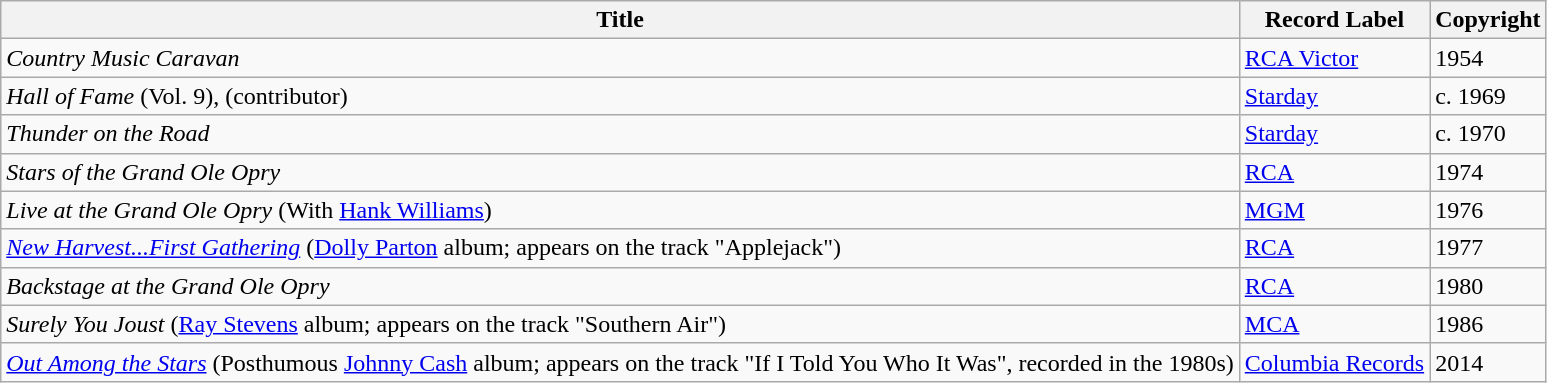<table class="wikitable sortable">
<tr>
<th>Title</th>
<th>Record Label</th>
<th>Copyright</th>
</tr>
<tr>
<td><em>Country Music Caravan</em></td>
<td><a href='#'>RCA Victor</a></td>
<td>1954</td>
</tr>
<tr>
<td><em>Hall of Fame</em> (Vol. 9), (contributor)</td>
<td><a href='#'>Starday</a></td>
<td>c. 1969</td>
</tr>
<tr>
<td><em>Thunder on the Road</em></td>
<td><a href='#'>Starday</a></td>
<td>c. 1970</td>
</tr>
<tr>
<td><em>Stars of the Grand Ole Opry</em></td>
<td><a href='#'>RCA</a></td>
<td>1974</td>
</tr>
<tr>
<td><em>Live at the Grand Ole Opry</em> (With <a href='#'>Hank Williams</a>)</td>
<td><a href='#'>MGM</a></td>
<td>1976</td>
</tr>
<tr>
<td><em><a href='#'>New Harvest...First Gathering</a></em> (<a href='#'>Dolly Parton</a> album; appears on the track "Applejack")</td>
<td><a href='#'>RCA</a></td>
<td>1977</td>
</tr>
<tr>
<td><em>Backstage at the Grand Ole Opry</em></td>
<td><a href='#'>RCA</a></td>
<td>1980</td>
</tr>
<tr>
<td><em>Surely You Joust</em> (<a href='#'>Ray Stevens</a> album; appears on the track "Southern Air")</td>
<td><a href='#'>MCA</a></td>
<td>1986</td>
</tr>
<tr>
<td><em><a href='#'>Out Among the Stars</a></em> (Posthumous <a href='#'>Johnny Cash</a> album; appears on the track "If I Told You Who It Was", recorded in the 1980s)</td>
<td><a href='#'>Columbia Records</a></td>
<td>2014</td>
</tr>
</table>
